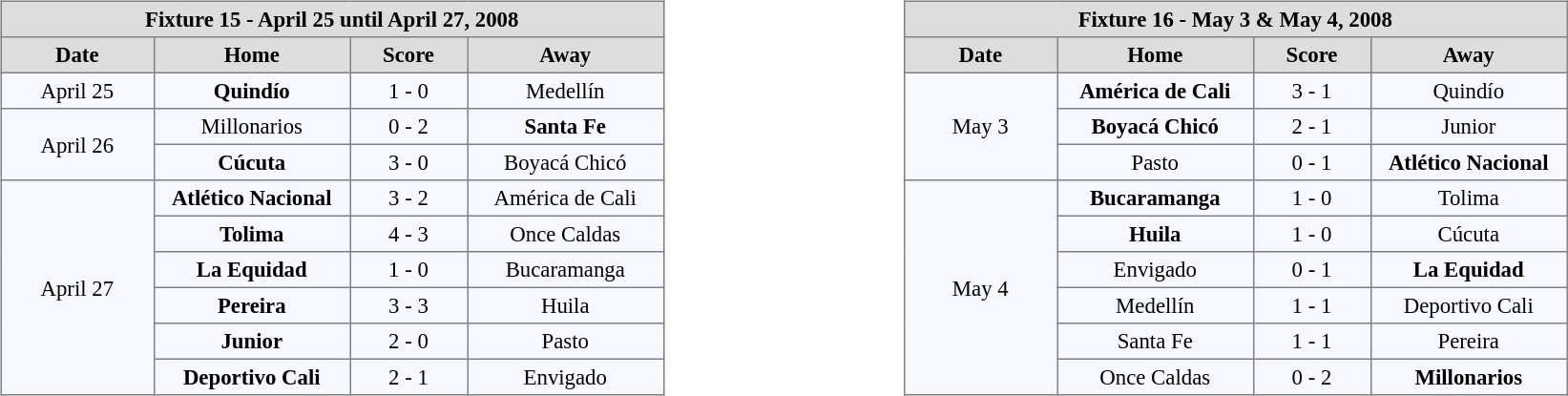<table width=100%>
<tr>
<td valign=top width=50% align=left><br><table align=center bgcolor="#f7f8ff" cellpadding="3" cellspacing="0" border="1" style="font-size: 95%; border: gray solid 1px; border-collapse: collapse;">
<tr align=center bgcolor=#DDDDDD style="color:black;">
<th colspan=4 align=center>Fixture 15 - April 25 until April 27, 2008</th>
</tr>
<tr align=center bgcolor=#DDDDDD style="color:black;">
<th width="100">Date</th>
<th width="130">Home</th>
<th width="75">Score</th>
<th width="130">Away</th>
</tr>
<tr align=center>
<td rowspan="1" align=center>April 25</td>
<td><strong>Quindío</strong></td>
<td>1 - 0</td>
<td>Medellín</td>
</tr>
<tr align=center>
<td rowspan="2" align=center>April 26</td>
<td>Millonarios</td>
<td>0 - 2</td>
<td><strong>Santa Fe</strong></td>
</tr>
<tr align=center>
<td><strong>Cúcuta</strong></td>
<td>3 - 0</td>
<td>Boyacá Chicó</td>
</tr>
<tr align=center>
<td rowspan="6" align=center>April 27</td>
<td><strong>Atlético Nacional</strong></td>
<td>3 - 2</td>
<td>América de Cali</td>
</tr>
<tr align=center>
<td><strong>Tolima</strong></td>
<td>4 - 3</td>
<td>Once Caldas</td>
</tr>
<tr align=center>
<td><strong>La Equidad</strong></td>
<td>1 - 0</td>
<td>Bucaramanga</td>
</tr>
<tr align=center>
<td><strong>Pereira</strong></td>
<td>3 - 3</td>
<td>Huila</td>
</tr>
<tr align=center>
<td><strong>Junior</strong></td>
<td>2 - 0</td>
<td>Pasto</td>
</tr>
<tr align=center>
<td><strong>Deportivo Cali</strong></td>
<td>2 - 1</td>
<td>Envigado</td>
</tr>
</table>
</td>
<td valign=top width=50% align=left><br><table align=center bgcolor="#f7f8ff" cellpadding="3" cellspacing="0" border="1" style="font-size: 95%; border: gray solid 1px; border-collapse: collapse;">
<tr align=center bgcolor=#DDDDDD style="color:black;">
<th colspan=4 align=center>Fixture 16 - May 3 & May 4, 2008</th>
</tr>
<tr align=center bgcolor=#DDDDDD style="color:black;">
<th width="100">Date</th>
<th width="130">Home</th>
<th width="75">Score</th>
<th width="130">Away</th>
</tr>
<tr align=center>
<td rowspan="3" align=center>May 3</td>
<td><strong>América de Cali</strong></td>
<td>3 - 1</td>
<td>Quindío</td>
</tr>
<tr align=center>
<td><strong>Boyacá Chicó</strong></td>
<td>2 - 1</td>
<td>Junior</td>
</tr>
<tr align=center>
<td>Pasto</td>
<td>0 - 1</td>
<td><strong>Atlético Nacional</strong></td>
</tr>
<tr align=center>
<td rowspan="6" align=center>May 4</td>
<td><strong>Bucaramanga</strong></td>
<td>1 - 0</td>
<td>Tolima</td>
</tr>
<tr align=center>
<td><strong>Huila</strong></td>
<td>1 - 0</td>
<td>Cúcuta</td>
</tr>
<tr align=center>
<td>Envigado</td>
<td>0 - 1</td>
<td><strong>La Equidad</strong></td>
</tr>
<tr align=center>
<td>Medellín</td>
<td>1 - 1</td>
<td>Deportivo Cali</td>
</tr>
<tr align=center>
<td>Santa Fe</td>
<td>1 - 1</td>
<td>Pereira</td>
</tr>
<tr align=center>
<td>Once Caldas</td>
<td>0 - 2</td>
<td><strong>Millonarios</strong></td>
</tr>
</table>
</td>
</tr>
</table>
